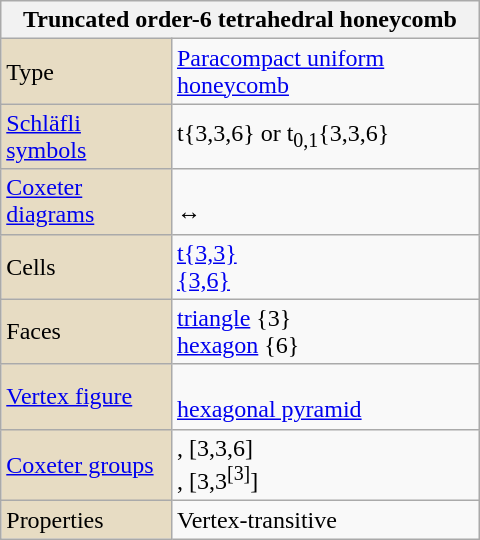<table class="wikitable" align="right" style="margin-left:10px" width="320">
<tr>
<th bgcolor=#e7dcc3 colspan=2>Truncated order-6 tetrahedral honeycomb<br></th>
</tr>
<tr>
<td bgcolor=#e7dcc3>Type</td>
<td><a href='#'>Paracompact uniform honeycomb</a></td>
</tr>
<tr>
<td bgcolor=#e7dcc3><a href='#'>Schläfli symbols</a></td>
<td>t{3,3,6} or t<sub>0,1</sub>{3,3,6}</td>
</tr>
<tr>
<td bgcolor=#e7dcc3><a href='#'>Coxeter diagrams</a></td>
<td><br> ↔ </td>
</tr>
<tr>
<td bgcolor=#e7dcc3>Cells</td>
<td><a href='#'>t{3,3}</a> <br><a href='#'>{3,6}</a> </td>
</tr>
<tr>
<td bgcolor=#e7dcc3>Faces</td>
<td><a href='#'>triangle</a> {3}<br><a href='#'>hexagon</a> {6}</td>
</tr>
<tr>
<td bgcolor=#e7dcc3><a href='#'>Vertex figure</a></td>
<td><br><a href='#'>hexagonal pyramid</a></td>
</tr>
<tr>
<td bgcolor=#e7dcc3><a href='#'>Coxeter groups</a></td>
<td>, [3,3,6]<br>, [3,3<sup>[3]</sup>]</td>
</tr>
<tr>
<td bgcolor=#e7dcc3>Properties</td>
<td>Vertex-transitive</td>
</tr>
</table>
